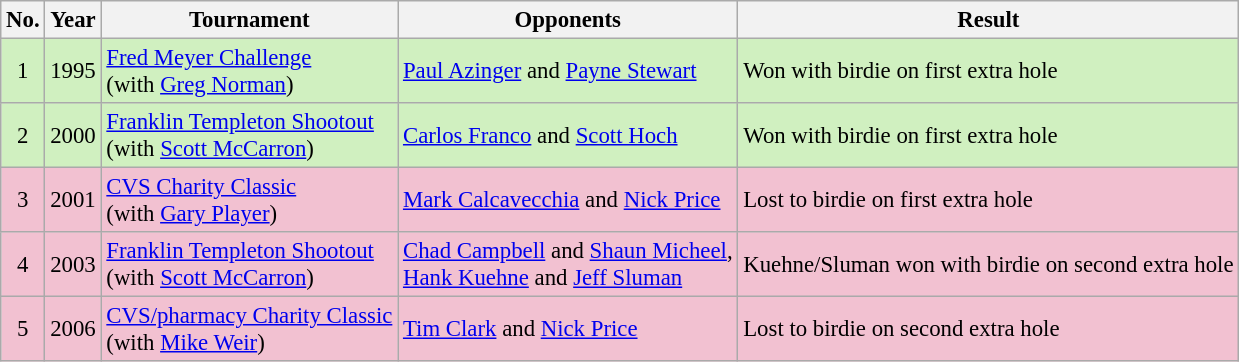<table class="wikitable" style="font-size:95%;">
<tr>
<th>No.</th>
<th>Year</th>
<th>Tournament</th>
<th>Opponents</th>
<th>Result</th>
</tr>
<tr style="background:#D0F0C0;">
<td align=center>1</td>
<td>1995</td>
<td><a href='#'>Fred Meyer Challenge</a><br>(with  <a href='#'>Greg Norman</a>)</td>
<td> <a href='#'>Paul Azinger</a> and  <a href='#'>Payne Stewart</a></td>
<td>Won with birdie on first extra hole</td>
</tr>
<tr style="background:#D0F0C0;">
<td align=center>2</td>
<td>2000</td>
<td><a href='#'>Franklin Templeton Shootout</a><br>(with  <a href='#'>Scott McCarron</a>)</td>
<td> <a href='#'>Carlos Franco</a> and  <a href='#'>Scott Hoch</a></td>
<td>Won with birdie on first extra hole</td>
</tr>
<tr style="background:#F2C1D1;">
<td align=center>3</td>
<td>2001</td>
<td><a href='#'>CVS Charity Classic</a><br>(with  <a href='#'>Gary Player</a>)</td>
<td> <a href='#'>Mark Calcavecchia</a> and  <a href='#'>Nick Price</a></td>
<td>Lost to birdie on first extra hole</td>
</tr>
<tr style="background:#F2C1D1;">
<td align=center>4</td>
<td>2003</td>
<td><a href='#'>Franklin Templeton Shootout</a><br>(with  <a href='#'>Scott McCarron</a>)</td>
<td> <a href='#'>Chad Campbell</a> and  <a href='#'>Shaun Micheel</a>,<br> <a href='#'>Hank Kuehne</a> and  <a href='#'>Jeff Sluman</a></td>
<td>Kuehne/Sluman won with birdie on second extra hole</td>
</tr>
<tr style="background:#F2C1D1;">
<td align=center>5</td>
<td>2006</td>
<td><a href='#'>CVS/pharmacy Charity Classic</a><br>(with  <a href='#'>Mike Weir</a>)</td>
<td> <a href='#'>Tim Clark</a> and  <a href='#'>Nick Price</a></td>
<td>Lost to birdie on second extra hole</td>
</tr>
</table>
